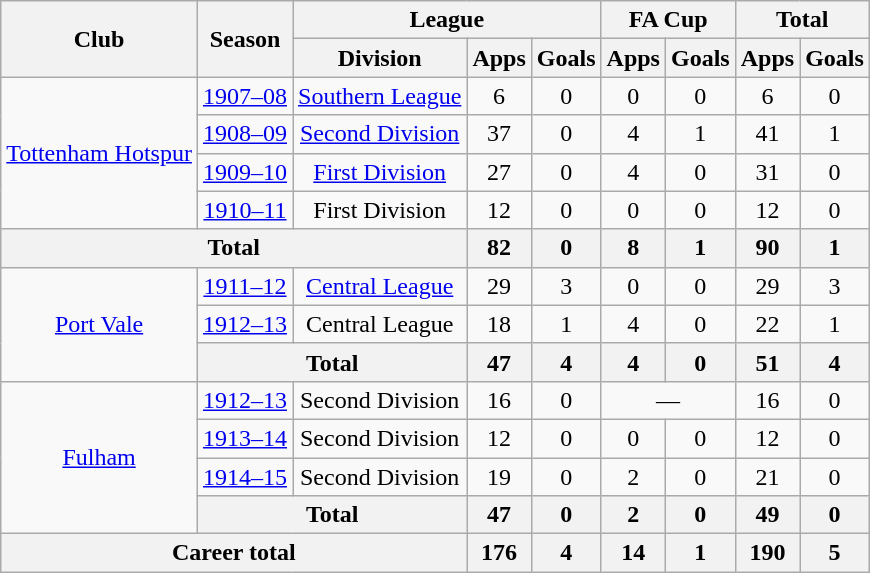<table class="wikitable" style="text-align: center;">
<tr>
<th rowspan="2">Club</th>
<th rowspan="2">Season</th>
<th colspan="3">League</th>
<th colspan="2">FA Cup</th>
<th colspan="2">Total</th>
</tr>
<tr>
<th>Division</th>
<th>Apps</th>
<th>Goals</th>
<th>Apps</th>
<th>Goals</th>
<th>Apps</th>
<th>Goals</th>
</tr>
<tr>
<td rowspan="4"><a href='#'>Tottenham Hotspur</a></td>
<td><a href='#'>1907–08</a></td>
<td><a href='#'>Southern League</a></td>
<td>6</td>
<td>0</td>
<td>0</td>
<td>0</td>
<td>6</td>
<td>0</td>
</tr>
<tr>
<td><a href='#'>1908–09</a></td>
<td><a href='#'>Second Division</a></td>
<td>37</td>
<td>0</td>
<td>4</td>
<td>1</td>
<td>41</td>
<td>1</td>
</tr>
<tr>
<td><a href='#'>1909–10</a></td>
<td><a href='#'>First Division</a></td>
<td>27</td>
<td>0</td>
<td>4</td>
<td>0</td>
<td>31</td>
<td>0</td>
</tr>
<tr>
<td><a href='#'>1910–11</a></td>
<td>First Division</td>
<td>12</td>
<td>0</td>
<td>0</td>
<td>0</td>
<td>12</td>
<td>0</td>
</tr>
<tr>
<th colspan="3">Total</th>
<th>82</th>
<th>0</th>
<th>8</th>
<th>1</th>
<th>90</th>
<th>1</th>
</tr>
<tr>
<td rowspan="3"><a href='#'>Port Vale</a></td>
<td><a href='#'>1911–12</a></td>
<td><a href='#'>Central League</a></td>
<td>29</td>
<td>3</td>
<td>0</td>
<td>0</td>
<td>29</td>
<td>3</td>
</tr>
<tr>
<td><a href='#'>1912–13</a></td>
<td>Central League</td>
<td>18</td>
<td>1</td>
<td>4</td>
<td>0</td>
<td>22</td>
<td>1</td>
</tr>
<tr>
<th colspan="2">Total</th>
<th>47</th>
<th>4</th>
<th>4</th>
<th>0</th>
<th>51</th>
<th>4</th>
</tr>
<tr>
<td rowspan="4"><a href='#'>Fulham</a></td>
<td><a href='#'>1912–13</a></td>
<td>Second Division</td>
<td>16</td>
<td>0</td>
<td colspan="2">—</td>
<td>16</td>
<td>0</td>
</tr>
<tr>
<td><a href='#'>1913–14</a></td>
<td>Second Division</td>
<td>12</td>
<td>0</td>
<td>0</td>
<td>0</td>
<td>12</td>
<td>0</td>
</tr>
<tr>
<td><a href='#'>1914–15</a></td>
<td>Second Division</td>
<td>19</td>
<td>0</td>
<td>2</td>
<td>0</td>
<td>21</td>
<td>0</td>
</tr>
<tr>
<th colspan="2">Total</th>
<th>47</th>
<th>0</th>
<th>2</th>
<th>0</th>
<th>49</th>
<th>0</th>
</tr>
<tr>
<th colspan="3">Career total</th>
<th>176</th>
<th>4</th>
<th>14</th>
<th>1</th>
<th>190</th>
<th>5</th>
</tr>
</table>
